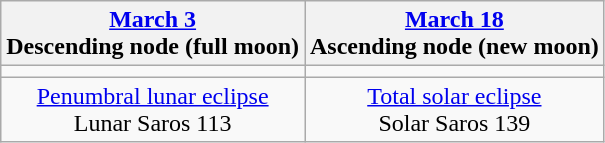<table class="wikitable">
<tr>
<th><a href='#'>March 3</a><br>Descending node (full moon)<br></th>
<th><a href='#'>March 18</a><br>Ascending node (new moon)<br></th>
</tr>
<tr>
<td></td>
<td></td>
</tr>
<tr align=center>
<td><a href='#'>Penumbral lunar eclipse</a><br>Lunar Saros 113</td>
<td><a href='#'>Total solar eclipse</a><br>Solar Saros 139</td>
</tr>
</table>
